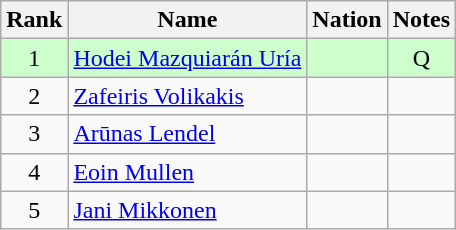<table class="wikitable sortable" style="text-align:center">
<tr>
<th>Rank</th>
<th>Name</th>
<th>Nation</th>
<th>Notes</th>
</tr>
<tr bgcolor=ccffcc>
<td>1</td>
<td align=left><a href='#'>Hodei Mazquiarán Uría</a></td>
<td align=left></td>
<td>Q</td>
</tr>
<tr>
<td>2</td>
<td align=left><a href='#'>Zafeiris Volikakis</a></td>
<td align=left></td>
<td></td>
</tr>
<tr>
<td>3</td>
<td align=left><a href='#'>Arūnas Lendel</a></td>
<td align=left></td>
<td></td>
</tr>
<tr>
<td>4</td>
<td align=left><a href='#'>Eoin Mullen</a></td>
<td align=left></td>
<td></td>
</tr>
<tr>
<td>5</td>
<td align=left><a href='#'>Jani Mikkonen</a></td>
<td align=left></td>
<td></td>
</tr>
</table>
